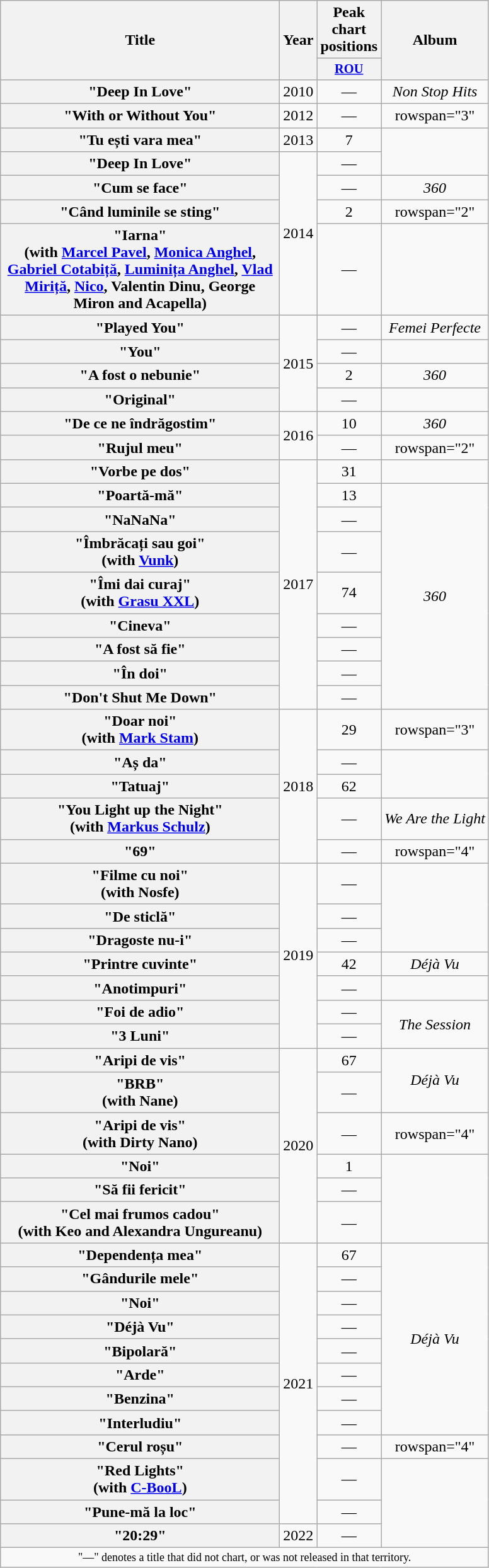<table class="wikitable plainrowheaders" style="text-align:center;">
<tr>
<th scope="col" rowspan="2" style="width:18em;">Title</th>
<th scope="col" rowspan="2" style="width:1em;">Year</th>
<th scope="col" colspan="1">Peak chart positions</th>
<th scope="col" rowspan="2">Album</th>
</tr>
<tr>
<th style="width:3em;font-size:85%"><a href='#'>ROU</a><br></th>
</tr>
<tr>
<th scope="row">"Deep In Love"</th>
<td>2010</td>
<td>—</td>
<td><em>Non Stop Hits</em></td>
</tr>
<tr>
<th scope="row">"With or Without You"</th>
<td>2012</td>
<td>—</td>
<td>rowspan="3" </td>
</tr>
<tr>
<th scope="row">"Tu ești vara mea"</th>
<td>2013</td>
<td>7</td>
</tr>
<tr>
<th scope="row">"Deep In Love"</th>
<td rowspan="4">2014</td>
<td>—</td>
</tr>
<tr>
<th scope="row">"Cum se face"</th>
<td>—</td>
<td><em>360</em></td>
</tr>
<tr>
<th scope="row">"Când luminile se sting"</th>
<td>2</td>
<td>rowspan="2" </td>
</tr>
<tr>
<th scope="row">"Iarna"<br><span>(with <a href='#'>Marcel Pavel</a>, <a href='#'>Monica Anghel</a>, <a href='#'>Gabriel Cotabiță</a>, <a href='#'>Luminița Anghel</a>, <a href='#'>Vlad Miriță</a>, <a href='#'>Nico</a>, Valentin Dinu, George Miron and Acapella)</span></th>
<td>—</td>
</tr>
<tr>
<th scope="row">"Played You"</th>
<td rowspan="4">2015</td>
<td>—</td>
<td><em>Femei Perfecte</em></td>
</tr>
<tr>
<th scope="row">"You"</th>
<td>—</td>
<td></td>
</tr>
<tr>
<th scope="row">"A fost o nebunie"</th>
<td>2</td>
<td><em>360</em></td>
</tr>
<tr>
<th scope="row">"Original"</th>
<td>—</td>
<td></td>
</tr>
<tr>
<th scope="row">"De ce ne îndrăgostim"</th>
<td rowspan="2">2016</td>
<td>10</td>
<td><em>360</em></td>
</tr>
<tr>
<th scope="row">"Rujul meu"</th>
<td>—</td>
<td>rowspan="2" </td>
</tr>
<tr>
<th scope="row">"Vorbe pe dos"</th>
<td rowspan="9">2017</td>
<td>31</td>
</tr>
<tr>
<th scope="row">"Poartă-mă"</th>
<td>13</td>
<td rowspan="8"><em>360</em></td>
</tr>
<tr>
<th scope="row">"NaNaNa"</th>
<td>—</td>
</tr>
<tr>
<th scope="row">"Îmbrăcați sau goi"<br><span>(with <a href='#'>Vunk</a>)</span></th>
<td>—</td>
</tr>
<tr>
<th scope="row">"Îmi dai curaj"<br><span>(with <a href='#'>Grasu XXL</a>)</span></th>
<td>74</td>
</tr>
<tr>
<th scope="row">"Cineva"</th>
<td>—</td>
</tr>
<tr>
<th scope="row">"A fost să fie"</th>
<td>—</td>
</tr>
<tr>
<th scope="row">"În doi"</th>
<td>—</td>
</tr>
<tr>
<th scope="row">"Don't Shut Me Down"</th>
<td>—</td>
</tr>
<tr>
<th scope="row">"Doar noi"<br><span>(with <a href='#'>Mark Stam</a>)</span></th>
<td rowspan="5">2018</td>
<td>29</td>
<td>rowspan="3" </td>
</tr>
<tr>
<th scope="row">"Aș da"</th>
<td>—</td>
</tr>
<tr>
<th scope="row">"Tatuaj"</th>
<td>62</td>
</tr>
<tr>
<th scope="row">"You Light up the Night"<br><span>(with <a href='#'>Markus Schulz</a>)</span></th>
<td>—</td>
<td><em>We Are the Light</em></td>
</tr>
<tr>
<th scope="row">"69"</th>
<td>—</td>
<td>rowspan="4" </td>
</tr>
<tr>
<th scope="row">"Filme cu noi"<br><span>(with Nosfe)</span></th>
<td rowspan="7">2019</td>
<td>—</td>
</tr>
<tr>
<th scope="row">"De sticlă"</th>
<td>—</td>
</tr>
<tr>
<th scope="row">"Dragoste nu-i"</th>
<td>—</td>
</tr>
<tr>
<th scope="row">"Printre cuvinte"</th>
<td>42</td>
<td><em>Déjà Vu</em></td>
</tr>
<tr>
<th scope="row">"Anotimpuri"</th>
<td>—</td>
<td></td>
</tr>
<tr>
<th scope="row">"Foi de adio"</th>
<td>—</td>
<td rowspan="2"><em>The Session</em></td>
</tr>
<tr>
<th scope="row">"3 Luni"</th>
<td>—</td>
</tr>
<tr>
<th scope="row">"Aripi de vis"</th>
<td rowspan="6">2020</td>
<td>67</td>
<td rowspan="2"><em>Déjà Vu</em></td>
</tr>
<tr>
<th scope="row">"BRB"<br><span>(with Nane)</span></th>
<td>—</td>
</tr>
<tr>
<th scope="row">"Aripi de vis"<br><span>(with Dirty Nano)</span></th>
<td>—</td>
<td>rowspan="4" </td>
</tr>
<tr>
<th scope="row">"Noi"</th>
<td>1</td>
</tr>
<tr>
<th scope="row">"Să fii fericit"</th>
<td>—</td>
</tr>
<tr>
<th scope="row">"Cel mai frumos cadou"<br><span>(with Keo and Alexandra Ungureanu)</span></th>
<td>—</td>
</tr>
<tr>
<th scope="row">"Dependența mea"</th>
<td rowspan="11">2021</td>
<td>67</td>
<td rowspan="8"><em>Déjà Vu</em></td>
</tr>
<tr>
<th scope="row">"Gândurile mele"</th>
<td>—</td>
</tr>
<tr>
<th scope="row">"Noi"</th>
<td>—</td>
</tr>
<tr>
<th scope="row">"Déjà Vu"</th>
<td>—</td>
</tr>
<tr>
<th scope="row">"Bipolară"</th>
<td>—</td>
</tr>
<tr>
<th scope="row">"Arde"</th>
<td>—</td>
</tr>
<tr>
<th scope="row">"Benzina"</th>
<td>—</td>
</tr>
<tr>
<th scope="row">"Interludiu"</th>
<td>—</td>
</tr>
<tr>
<th scope="row">"Cerul roșu"</th>
<td>—</td>
<td>rowspan="4" </td>
</tr>
<tr>
<th scope="row">"Red Lights"<br><span>(with <a href='#'>C-BooL</a>)</span></th>
<td>—</td>
</tr>
<tr>
<th scope="row">"Pune-mă la loc"</th>
<td>—</td>
</tr>
<tr>
<th scope="row">"20:29"</th>
<td rowspan="1">2022</td>
<td>—</td>
</tr>
<tr>
<td colspan="6" style="font-size:9pt">"—" denotes a title that did not chart, or was not released in that territory.</td>
</tr>
</table>
